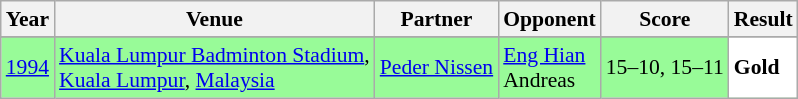<table class="sortable wikitable" style="font-size: 90%;">
<tr>
<th>Year</th>
<th>Venue</th>
<th>Partner</th>
<th>Opponent</th>
<th>Score</th>
<th>Result</th>
</tr>
<tr>
</tr>
<tr style="background:#98FB98">
<td align="center"><a href='#'>1994</a></td>
<td align="left"><a href='#'>Kuala Lumpur Badminton Stadium</a>,<br><a href='#'>Kuala Lumpur</a>, <a href='#'>Malaysia</a></td>
<td align="left"> <a href='#'>Peder Nissen</a></td>
<td align="left"> <a href='#'>Eng Hian</a> <br>  Andreas</td>
<td align="left">15–10, 15–11</td>
<td style="text-align:left; background:white"> <strong>Gold</strong></td>
</tr>
</table>
